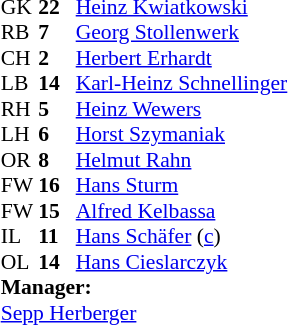<table cellspacing="0" cellpadding="0" style="font-size:90%; margin:0.2em auto;">
<tr>
<th width="25"></th>
<th width="25"></th>
</tr>
<tr>
<td>GK</td>
<td><strong>22</strong></td>
<td><a href='#'>Heinz Kwiatkowski</a></td>
</tr>
<tr>
<td>RB</td>
<td><strong>7</strong></td>
<td><a href='#'>Georg Stollenwerk</a></td>
</tr>
<tr>
<td>CH</td>
<td><strong>2</strong></td>
<td><a href='#'>Herbert Erhardt</a></td>
</tr>
<tr>
<td>LB</td>
<td><strong>14</strong></td>
<td><a href='#'>Karl-Heinz Schnellinger</a></td>
</tr>
<tr>
<td>RH</td>
<td><strong>5</strong></td>
<td><a href='#'>Heinz Wewers</a></td>
</tr>
<tr>
<td>LH</td>
<td><strong>6</strong></td>
<td><a href='#'>Horst Szymaniak</a></td>
</tr>
<tr>
<td>OR</td>
<td><strong>8</strong></td>
<td><a href='#'>Helmut Rahn</a></td>
</tr>
<tr>
<td>FW</td>
<td><strong>16</strong></td>
<td><a href='#'>Hans Sturm</a></td>
</tr>
<tr>
<td>FW</td>
<td><strong>15</strong></td>
<td><a href='#'>Alfred Kelbassa</a></td>
</tr>
<tr>
<td>IL</td>
<td><strong>11</strong></td>
<td><a href='#'>Hans Schäfer</a> (<a href='#'>c</a>)</td>
</tr>
<tr>
<td>OL</td>
<td><strong>14</strong></td>
<td><a href='#'>Hans Cieslarczyk</a></td>
</tr>
<tr>
<td colspan=3><strong>Manager:</strong></td>
</tr>
<tr>
<td colspan=4><a href='#'>Sepp Herberger</a></td>
</tr>
</table>
